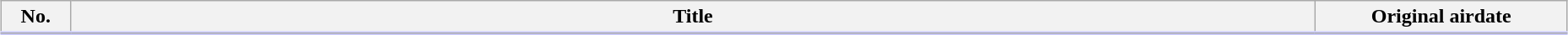<table class="wikitable" style="width:98%; margin:auto; background:#FFF;">
<tr style="border-bottom: 3px solid #CCF">
<th style="width:3em;">No.</th>
<th>Title</th>
<th style="width:12em;">Original airdate</th>
</tr>
<tr>
</tr>
</table>
